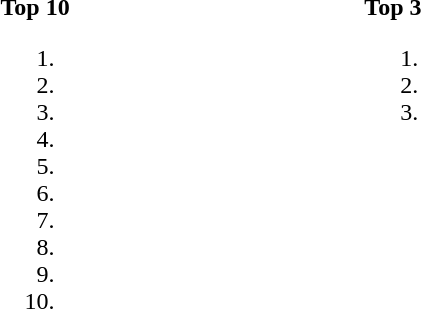<table>
<tr>
<td valign="top" width=10%><br><strong>Top 10</strong><ol><li></li><li></li><li></li><li></li><li></li><li></li><li></li><li></li><li></li><li></li></ol></td>
<td valign="top" width=10%><br><strong>Top 3</strong><ol><li></li><li></li><li></li></ol></td>
</tr>
</table>
